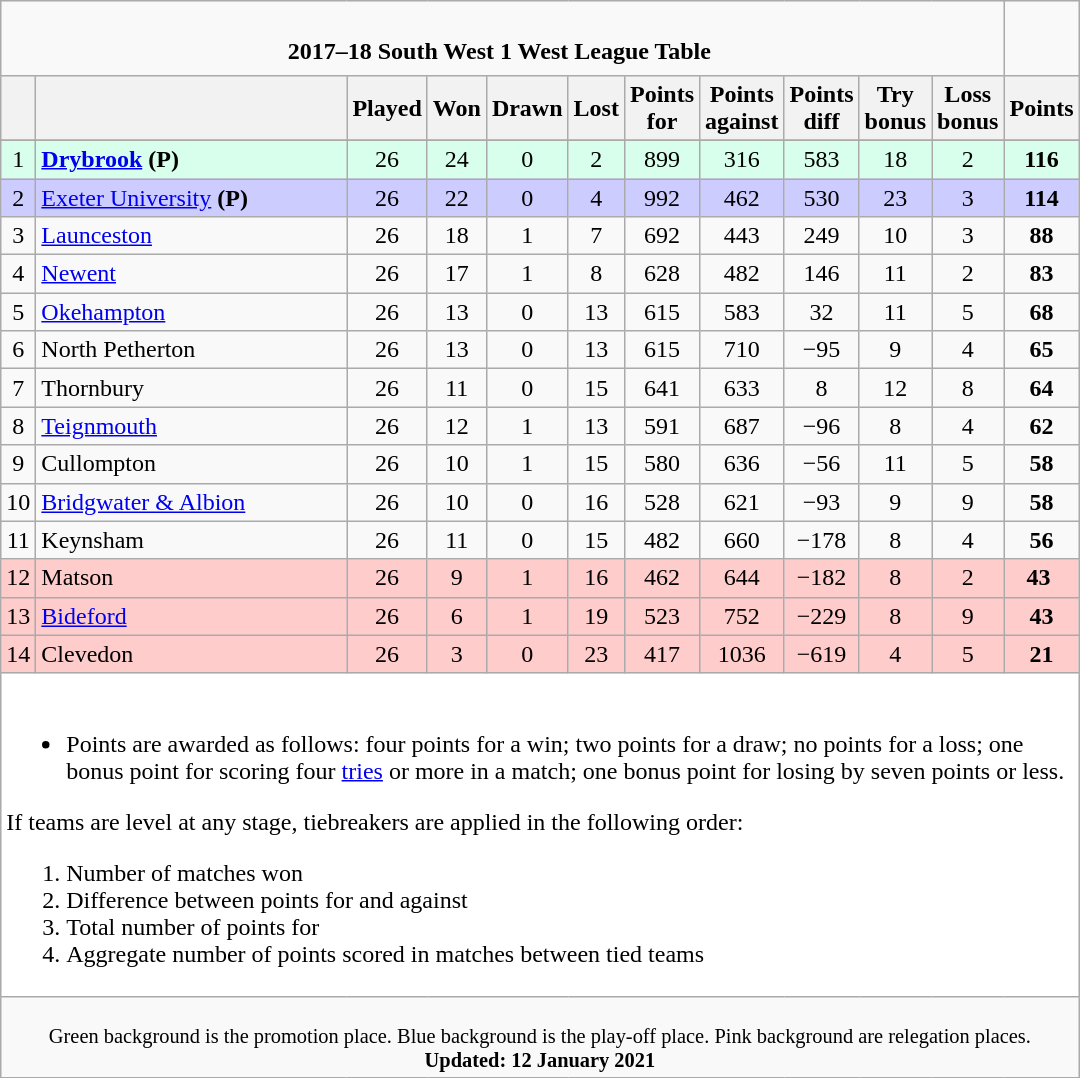<table class="wikitable" style="text-align: center;">
<tr>
<td colspan="11" cellpadding="0" cellspacing="0"><br><table border="0" width="100%" cellpadding="0" cellspacing="0">
<tr>
<td width=20% style="border:0px"></td>
<td style="border:0px"><strong> 2017–18 South West 1 West League Table</strong> </td>
<td width=20% style="border:0px"></td>
</tr>
</table>
</td>
</tr>
<tr>
<th bgcolor="#efefef" width="10"></th>
<th bgcolor="#efefef" width="200"></th>
<th bgcolor="#efefef" width="20">Played</th>
<th bgcolor="#efefef" width="20">Won</th>
<th bgcolor="#efefef" width="20">Drawn</th>
<th bgcolor="#efefef" width="20">Lost</th>
<th bgcolor="#efefef" width="20">Points for</th>
<th bgcolor="#efefef" width="20">Points against</th>
<th bgcolor="#efefef" width="20">Points diff</th>
<th bgcolor="#efefef" width="20">Try bonus</th>
<th bgcolor="#efefef" width="20">Loss bonus</th>
<th bgcolor="#efefef" width="20">Points</th>
</tr>
<tr bgcolor=#d8ffeb align=center>
</tr>
<tr bgcolor=#d8ffeb align=center>
<td>1</td>
<td align=left><strong><a href='#'>Drybrook</a></strong> <strong>(P)</strong></td>
<td>26</td>
<td>24</td>
<td>0</td>
<td>2</td>
<td>899</td>
<td>316</td>
<td>583</td>
<td>18</td>
<td>2</td>
<td><strong>116</strong></td>
</tr>
<tr bgcolor=#ccccff align=center>
<td>2</td>
<td align=left><a href='#'>Exeter University</a> <strong>(P)</strong></td>
<td>26</td>
<td>22</td>
<td>0</td>
<td>4</td>
<td>992</td>
<td>462</td>
<td>530</td>
<td>23</td>
<td>3</td>
<td><strong>114</strong></td>
</tr>
<tr>
<td>3</td>
<td align=left><a href='#'>Launceston</a></td>
<td>26</td>
<td>18</td>
<td>1</td>
<td>7</td>
<td>692</td>
<td>443</td>
<td>249</td>
<td>10</td>
<td>3</td>
<td><strong>88</strong></td>
</tr>
<tr>
<td>4</td>
<td align=left><a href='#'>Newent</a></td>
<td>26</td>
<td>17</td>
<td>1</td>
<td>8</td>
<td>628</td>
<td>482</td>
<td>146</td>
<td>11</td>
<td>2</td>
<td><strong>83</strong></td>
</tr>
<tr>
<td>5</td>
<td align=left><a href='#'>Okehampton</a></td>
<td>26</td>
<td>13</td>
<td>0</td>
<td>13</td>
<td>615</td>
<td>583</td>
<td>32</td>
<td>11</td>
<td>5</td>
<td><strong>68</strong></td>
</tr>
<tr>
<td>6</td>
<td align=left>North Petherton</td>
<td>26</td>
<td>13</td>
<td>0</td>
<td>13</td>
<td>615</td>
<td>710</td>
<td>−95</td>
<td>9</td>
<td>4</td>
<td><strong>65</strong></td>
</tr>
<tr>
<td>7</td>
<td align=left>Thornbury</td>
<td>26</td>
<td>11</td>
<td>0</td>
<td>15</td>
<td>641</td>
<td>633</td>
<td>8</td>
<td>12</td>
<td>8</td>
<td><strong>64</strong></td>
</tr>
<tr>
<td>8</td>
<td align=left><a href='#'>Teignmouth</a></td>
<td>26</td>
<td>12</td>
<td>1</td>
<td>13</td>
<td>591</td>
<td>687</td>
<td>−96</td>
<td>8</td>
<td>4</td>
<td><strong>62</strong></td>
</tr>
<tr>
<td>9</td>
<td align=left>Cullompton</td>
<td>26</td>
<td>10</td>
<td>1</td>
<td>15</td>
<td>580</td>
<td>636</td>
<td>−56</td>
<td>11</td>
<td>5</td>
<td><strong>58</strong></td>
</tr>
<tr>
<td>10</td>
<td align=left><a href='#'>Bridgwater & Albion</a></td>
<td>26</td>
<td>10</td>
<td>0</td>
<td>16</td>
<td>528</td>
<td>621</td>
<td>−93</td>
<td>9</td>
<td>9</td>
<td><strong>58</strong></td>
</tr>
<tr>
<td>11</td>
<td align=left>Keynsham</td>
<td>26</td>
<td>11</td>
<td>0</td>
<td>15</td>
<td>482</td>
<td>660</td>
<td>−178</td>
<td>8</td>
<td>4</td>
<td><strong>56</strong></td>
</tr>
<tr bgcolor=#ffcccc>
<td>12</td>
<td align=left>Matson</td>
<td>26</td>
<td>9</td>
<td>1</td>
<td>16</td>
<td>462</td>
<td>644</td>
<td>−182</td>
<td>8</td>
<td>2</td>
<td><strong>43</strong> </td>
</tr>
<tr bgcolor=#ffcccc>
<td>13</td>
<td align=left><a href='#'>Bideford</a></td>
<td>26</td>
<td>6</td>
<td>1</td>
<td>19</td>
<td>523</td>
<td>752</td>
<td>−229</td>
<td>8</td>
<td>9</td>
<td><strong>43</strong></td>
</tr>
<tr bgcolor=#ffcccc>
<td>14</td>
<td align=left>Clevedon</td>
<td>26</td>
<td>3</td>
<td>0</td>
<td>23</td>
<td>417</td>
<td>1036</td>
<td>−619</td>
<td>4</td>
<td>5</td>
<td><strong>21</strong></td>
</tr>
<tr bgcolor=#ffffff align=left>
<td colspan="15"><br><ul><li>Points are awarded as follows: four points for a win; two points for a draw; no points for a loss; one bonus point for scoring four <a href='#'>tries</a> or more in a match; one bonus point for losing by seven points or less.</li></ul>If teams are level at any stage, tiebreakers are applied in the following order:<ol><li>Number of matches won</li><li>Difference between points for and against</li><li>Total number of points for</li><li>Aggregate number of points scored in matches between tied teams</li></ol></td>
</tr>
<tr |align=left|>
<td colspan="15" style="border:0px;font-size:85%;"><br><span>Green background</span> is the promotion place.
<span>Blue background</span> is the play-off place. 
<span>Pink background</span> are relegation places. <br>
<strong>Updated: 12 January 2021</strong></td>
</tr>
<tr |align=left|>
</tr>
</table>
